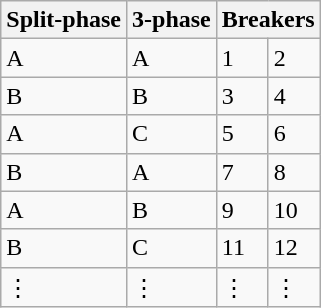<table class="wikitable">
<tr>
<th>Split-phase</th>
<th>3-phase</th>
<th colspan="2">Breakers</th>
</tr>
<tr>
<td>A</td>
<td>A</td>
<td>1</td>
<td>2</td>
</tr>
<tr>
<td>B</td>
<td>B</td>
<td>3</td>
<td>4</td>
</tr>
<tr>
<td>A</td>
<td>C</td>
<td>5</td>
<td>6</td>
</tr>
<tr>
<td>B</td>
<td>A</td>
<td>7</td>
<td>8</td>
</tr>
<tr>
<td>A</td>
<td>B</td>
<td>9</td>
<td>10</td>
</tr>
<tr>
<td>B</td>
<td>C</td>
<td>11</td>
<td>12</td>
</tr>
<tr>
<td>⋮</td>
<td>⋮</td>
<td>⋮</td>
<td>⋮</td>
</tr>
</table>
